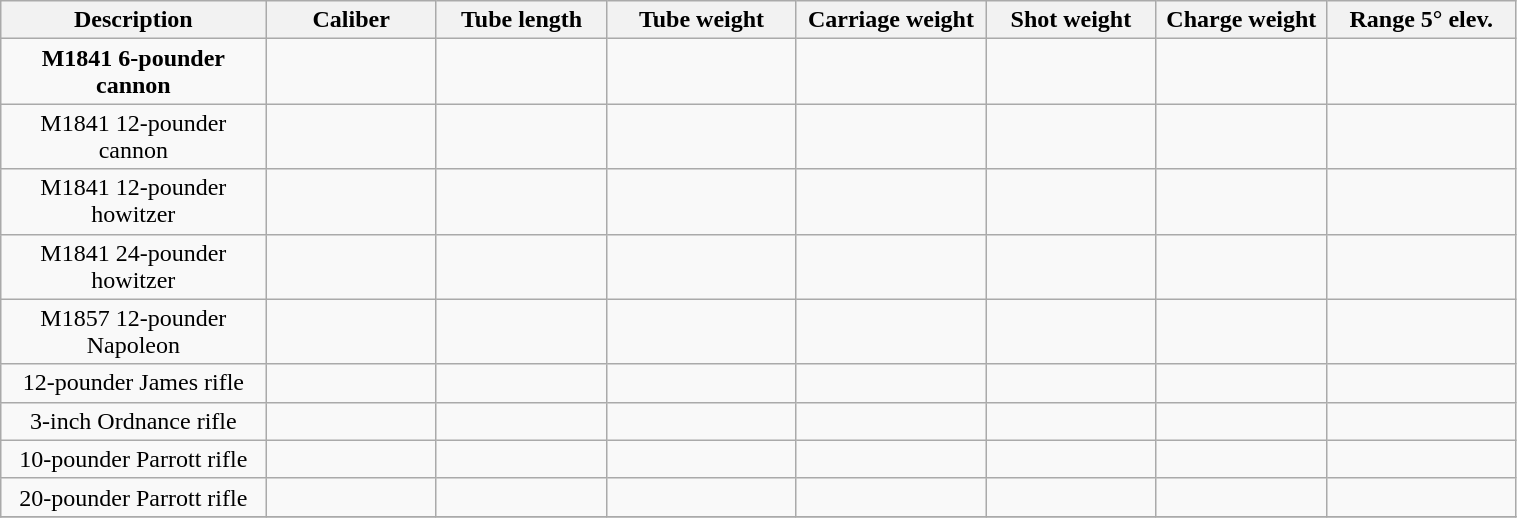<table class="wikitable" style="text-align:center; width:80%;">
<tr>
<th width=14%>Description</th>
<th width=9%>Caliber</th>
<th width=9%>Tube length</th>
<th width=10%>Tube weight</th>
<th width=10%>Carriage weight</th>
<th width=9%>Shot weight</th>
<th width=9%>Charge weight</th>
<th width=10%>Range 5° elev.</th>
</tr>
<tr>
<td rowspan=1><strong>M1841 6-pounder cannon</strong></td>
<td></td>
<td></td>
<td></td>
<td></td>
<td></td>
<td></td>
<td></td>
</tr>
<tr>
<td rowspan=1>M1841 12-pounder cannon</td>
<td></td>
<td></td>
<td></td>
<td></td>
<td></td>
<td></td>
<td></td>
</tr>
<tr>
<td rowspan=1>M1841 12-pounder howitzer</td>
<td></td>
<td></td>
<td></td>
<td></td>
<td></td>
<td></td>
<td></td>
</tr>
<tr>
<td rowspan=1>M1841 24-pounder howitzer</td>
<td></td>
<td></td>
<td></td>
<td></td>
<td></td>
<td></td>
<td></td>
</tr>
<tr>
<td rowspan=1>M1857 12-pounder Napoleon</td>
<td></td>
<td></td>
<td></td>
<td></td>
<td></td>
<td></td>
<td></td>
</tr>
<tr>
<td rowspan=1>12-pounder James rifle</td>
<td></td>
<td></td>
<td></td>
<td></td>
<td></td>
<td></td>
<td></td>
</tr>
<tr>
<td rowspan=1>3-inch Ordnance rifle</td>
<td></td>
<td></td>
<td></td>
<td></td>
<td></td>
<td></td>
<td></td>
</tr>
<tr>
<td rowspan=1>10-pounder Parrott rifle</td>
<td></td>
<td></td>
<td></td>
<td></td>
<td></td>
<td></td>
<td></td>
</tr>
<tr>
<td rowspan=1>20-pounder Parrott rifle</td>
<td></td>
<td></td>
<td></td>
<td></td>
<td></td>
<td></td>
<td></td>
</tr>
<tr>
</tr>
</table>
